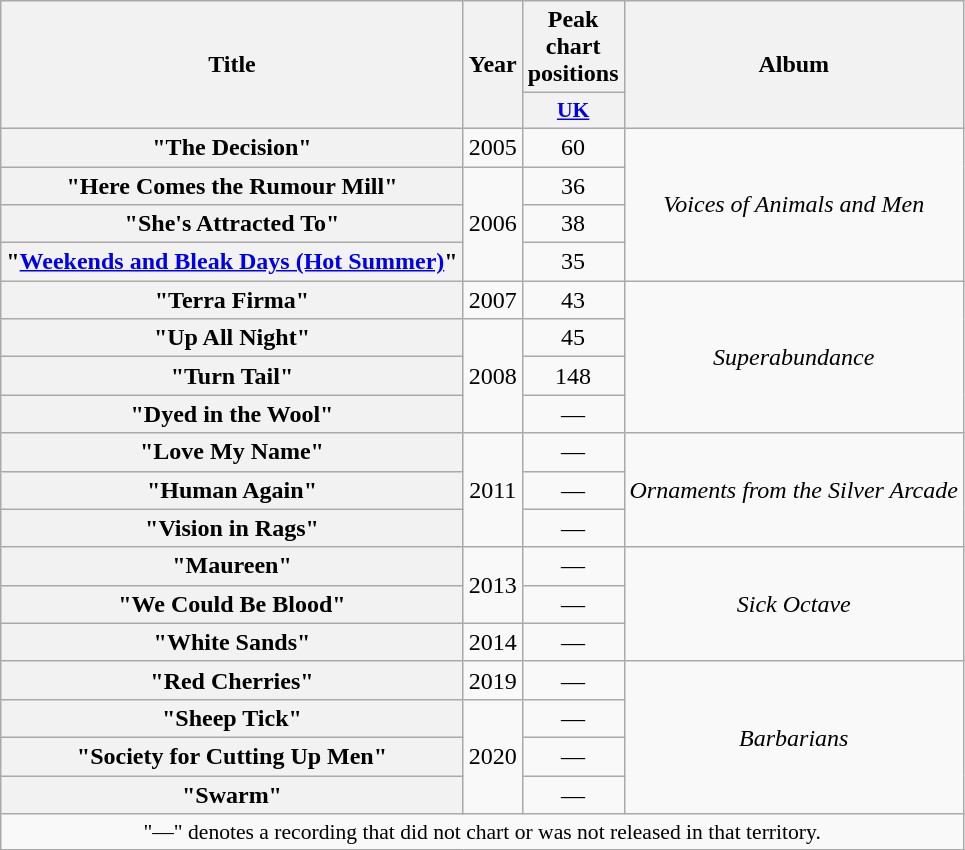<table class="wikitable plainrowheaders" style="text-align:center">
<tr>
<th scope="col" rowspan="2">Title</th>
<th scope="col" rowspan="2">Year</th>
<th scope="col">Peak chart positions</th>
<th scope="col" rowspan="2">Album</th>
</tr>
<tr>
<th scope="col" style="width:3em;font-size:90%;"><a href='#'>UK</a><br></th>
</tr>
<tr>
<th scope="row">"The Decision"</th>
<td>2005</td>
<td>60</td>
<td rowspan=4><em>Voices of Animals and Men</em></td>
</tr>
<tr>
<th scope="row">"Here Comes the Rumour Mill"</th>
<td rowspan=3>2006</td>
<td>36</td>
</tr>
<tr>
<th scope="row">"She's Attracted To"</th>
<td>38</td>
</tr>
<tr>
<th scope="row">"<a href='#'>Weekends and Bleak Days (Hot Summer)</a>"</th>
<td>35</td>
</tr>
<tr>
<th scope="row">"Terra Firma"</th>
<td>2007</td>
<td>43</td>
<td rowspan=4><em>Superabundance</em></td>
</tr>
<tr>
<th scope="row">"Up All Night"</th>
<td rowspan=3>2008</td>
<td>45</td>
</tr>
<tr>
<th scope="row">"Turn Tail"</th>
<td>148</td>
</tr>
<tr>
<th scope="row">"Dyed in the Wool"</th>
<td>—</td>
</tr>
<tr>
<th scope="row">"Love My Name"</th>
<td rowspan=3>2011</td>
<td>—</td>
<td rowspan=3><em>Ornaments from the Silver Arcade</em></td>
</tr>
<tr>
<th scope="row">"Human Again"</th>
<td>—</td>
</tr>
<tr>
<th scope="row">"Vision in Rags"</th>
<td>—</td>
</tr>
<tr>
<th scope="row">"Maureen"</th>
<td rowspan=2>2013</td>
<td>—</td>
<td rowspan=3><em>Sick Octave </em></td>
</tr>
<tr>
<th scope="row">"We Could Be Blood"</th>
<td>—</td>
</tr>
<tr>
<th scope="row">"White Sands"</th>
<td>2014</td>
<td>—</td>
</tr>
<tr>
<th scope="row">"Red Cherries"</th>
<td>2019</td>
<td>—</td>
<td rowspan="4"><em>Barbarians</em></td>
</tr>
<tr>
<th scope="row">"Sheep Tick"</th>
<td rowspan="3">2020</td>
<td>—</td>
</tr>
<tr>
<th scope="row">"Society for Cutting Up Men"</th>
<td>—</td>
</tr>
<tr>
<th scope="row">"Swarm"</th>
<td>—</td>
</tr>
<tr>
<td colspan="4" style="font-size:90%">"—" denotes a recording that did not chart or was not released in that territory.</td>
</tr>
</table>
